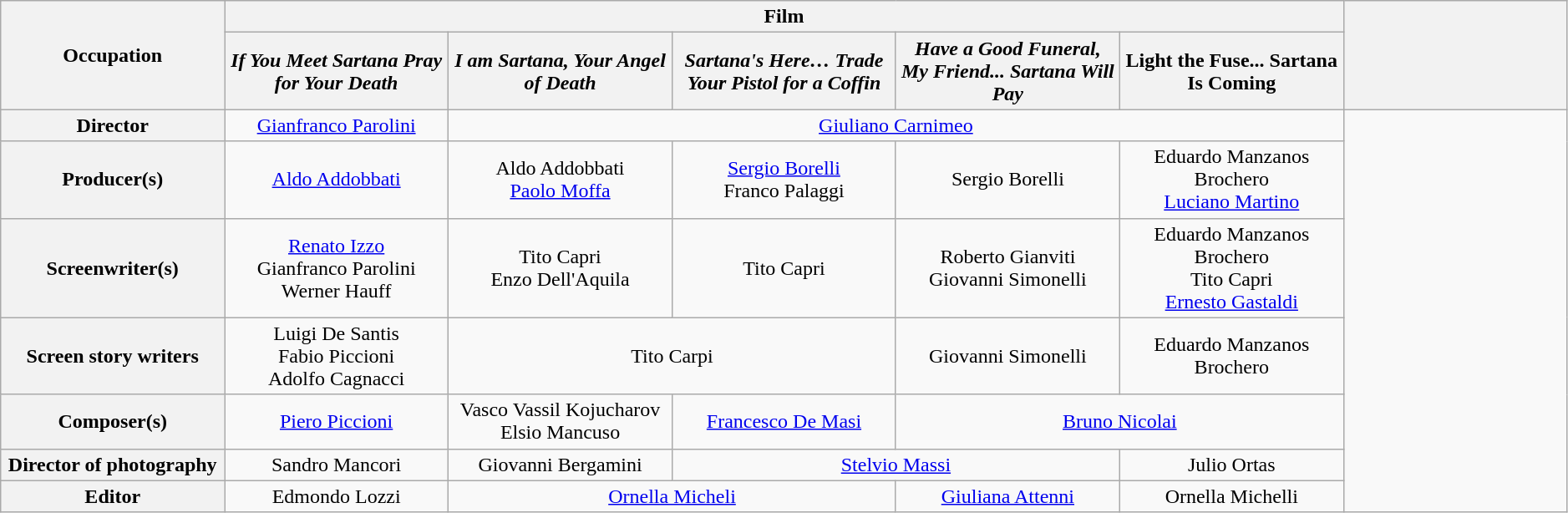<table class="wikitable" style="text-align:center; width:99%;">
<tr>
<th width="14%" rowspan="2">Occupation</th>
<th colspan="5">Film</th>
<th width="14%" rowspan="2"></th>
</tr>
<tr>
<th width="14%"><em>If You Meet Sartana Pray for Your Death</em></th>
<th width="14%"><em>I am Sartana, Your Angel of Death</em></th>
<th width="14%"><em>Sartana's Here… Trade Your Pistol for a Coffin</em></th>
<th width="14%"><em>Have a Good Funeral, My Friend... Sartana Will Pay</th>
<th width="14%"></em>Light the Fuse... Sartana Is Coming<em></th>
</tr>
<tr>
<th>Director</th>
<td><a href='#'>Gianfranco Parolini</a></td>
<td colspan="4"><a href='#'>Giuliano Carnimeo</a></td>
<td rowspan="7"></td>
</tr>
<tr>
<th>Producer(s)</th>
<td><a href='#'>Aldo Addobbati</a></td>
<td>Aldo Addobbati<br><a href='#'>Paolo Moffa</a></td>
<td><a href='#'>Sergio Borelli</a><br>Franco Palaggi</td>
<td>Sergio Borelli</td>
<td>Eduardo Manzanos Brochero<br><a href='#'>Luciano Martino</a></td>
</tr>
<tr>
<th>Screenwriter(s)</th>
<td><a href='#'>Renato Izzo</a><br>Gianfranco Parolini<br>Werner Hauff</td>
<td>Tito Capri<br>Enzo Dell'Aquila</td>
<td>Tito Capri</td>
<td>Roberto Gianviti<br>Giovanni Simonelli</td>
<td>Eduardo Manzanos Brochero<br>Tito Capri<br><a href='#'>Ernesto Gastaldi</a></td>
</tr>
<tr>
<th>Screen story writers</th>
<td>Luigi De Santis<br>Fabio Piccioni<br>Adolfo Cagnacci</td>
<td colspan="2">Tito Carpi</td>
<td>Giovanni Simonelli</td>
<td>Eduardo Manzanos Brochero</td>
</tr>
<tr>
<th>Composer(s)</th>
<td><a href='#'>Piero Piccioni</a></td>
<td>Vasco Vassil Kojucharov<br>Elsio Mancuso</td>
<td><a href='#'>Francesco De Masi</a></td>
<td colspan="2"><a href='#'>Bruno Nicolai</a></td>
</tr>
<tr>
<th>Director of photography</th>
<td>Sandro Mancori</td>
<td>Giovanni Bergamini</td>
<td colspan="2"><a href='#'>Stelvio Massi</a></td>
<td>Julio Ortas</td>
</tr>
<tr>
<th>Editor</th>
<td>Edmondo Lozzi</td>
<td colspan="2"><a href='#'>Ornella Micheli</a></td>
<td><a href='#'>Giuliana Attenni</a></td>
<td>Ornella Michelli</td>
</tr>
</table>
